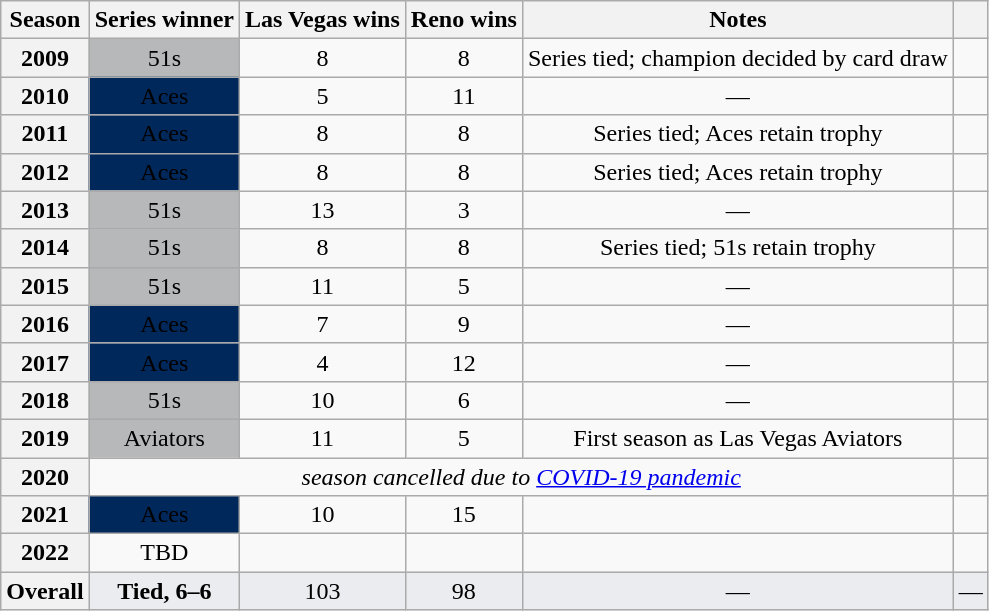<table class="wikitable sortable plainrowheaders" style="text-align: center;">
<tr>
<th scope="col">Season</th>
<th scope="col">Series winner</th>
<th scope="col">Las Vegas wins</th>
<th scope="col">Reno wins</th>
<th scope="col">Notes</th>
<th scope="col"></th>
</tr>
<tr>
<th scope="row" style="text-align:center">2009</th>
<td style="background:#B6B8BA"><span>51s</span></td>
<td>8</td>
<td>8</td>
<td>Series tied; champion decided by card draw</td>
<td></td>
</tr>
<tr>
<th scope="row" style="text-align:center">2010</th>
<td style="background:#00285A"><span>Aces</span></td>
<td>5</td>
<td>11</td>
<td>—</td>
<td></td>
</tr>
<tr>
<th scope="row" style="text-align:center">2011</th>
<td style="background:#00285A"><span>Aces</span></td>
<td>8</td>
<td>8</td>
<td>Series tied; Aces retain trophy</td>
<td></td>
</tr>
<tr>
<th scope="row" style="text-align:center">2012</th>
<td style="background:#00285A"><span>Aces</span></td>
<td>8</td>
<td>8</td>
<td>Series tied; Aces retain trophy</td>
<td></td>
</tr>
<tr>
<th scope="row" style="text-align:center">2013</th>
<td style="background:#B6B8BA"><span>51s</span></td>
<td>13</td>
<td>3</td>
<td>—</td>
<td></td>
</tr>
<tr>
<th scope="row" style="text-align:center">2014</th>
<td style="background:#B6B8BA"><span>51s</span></td>
<td>8</td>
<td>8</td>
<td>Series tied; 51s retain trophy</td>
<td></td>
</tr>
<tr>
<th scope="row" style="text-align:center">2015</th>
<td style="background:#B6B8BA"><span>51s</span></td>
<td>11</td>
<td>5</td>
<td>—</td>
<td></td>
</tr>
<tr>
<th scope="row" style="text-align:center">2016</th>
<td style="background:#00285A"><span>Aces</span></td>
<td>7</td>
<td>9</td>
<td>—</td>
<td></td>
</tr>
<tr>
<th scope="row" style="text-align:center">2017</th>
<td style="background:#00285A"><span>Aces</span></td>
<td>4</td>
<td>12</td>
<td>—</td>
<td></td>
</tr>
<tr>
<th scope="row" style="text-align:center">2018</th>
<td style="background:#B6B8BA"><span>51s</span></td>
<td>10</td>
<td>6</td>
<td>—</td>
<td></td>
</tr>
<tr>
<th scope="row" style="text-align:center">2019</th>
<td style="background:#B6B8BA"><span>Aviators</span></td>
<td>11</td>
<td>5</td>
<td>First season as Las Vegas Aviators</td>
<td></td>
</tr>
<tr>
<th scope="row" style="text-align:center">2020</th>
<td colspan="4"><em>season cancelled due to <a href='#'>COVID-19 pandemic</a></em></td>
<td></td>
</tr>
<tr>
<th scope="row" style="text-align:center">2021</th>
<td style="background:#00285A"><span>Aces</span></td>
<td>10</td>
<td>15</td>
<td></td>
<td></td>
</tr>
<tr>
<th scope="row" style="text-align:center">2022</th>
<td>TBD</td>
<td></td>
<td></td>
<td></td>
<td></td>
</tr>
<tr>
<th scope="row" style="text-align:center"><strong>Overall</strong></th>
<td style="background:#EAECF0"><strong>Tied, 6–6</strong></td>
<td style="background:#EAECF0">103</td>
<td style="background:#EAECF0">98</td>
<td style="background:#EAECF0">—</td>
<td style="background:#EAECF0">—</td>
</tr>
</table>
